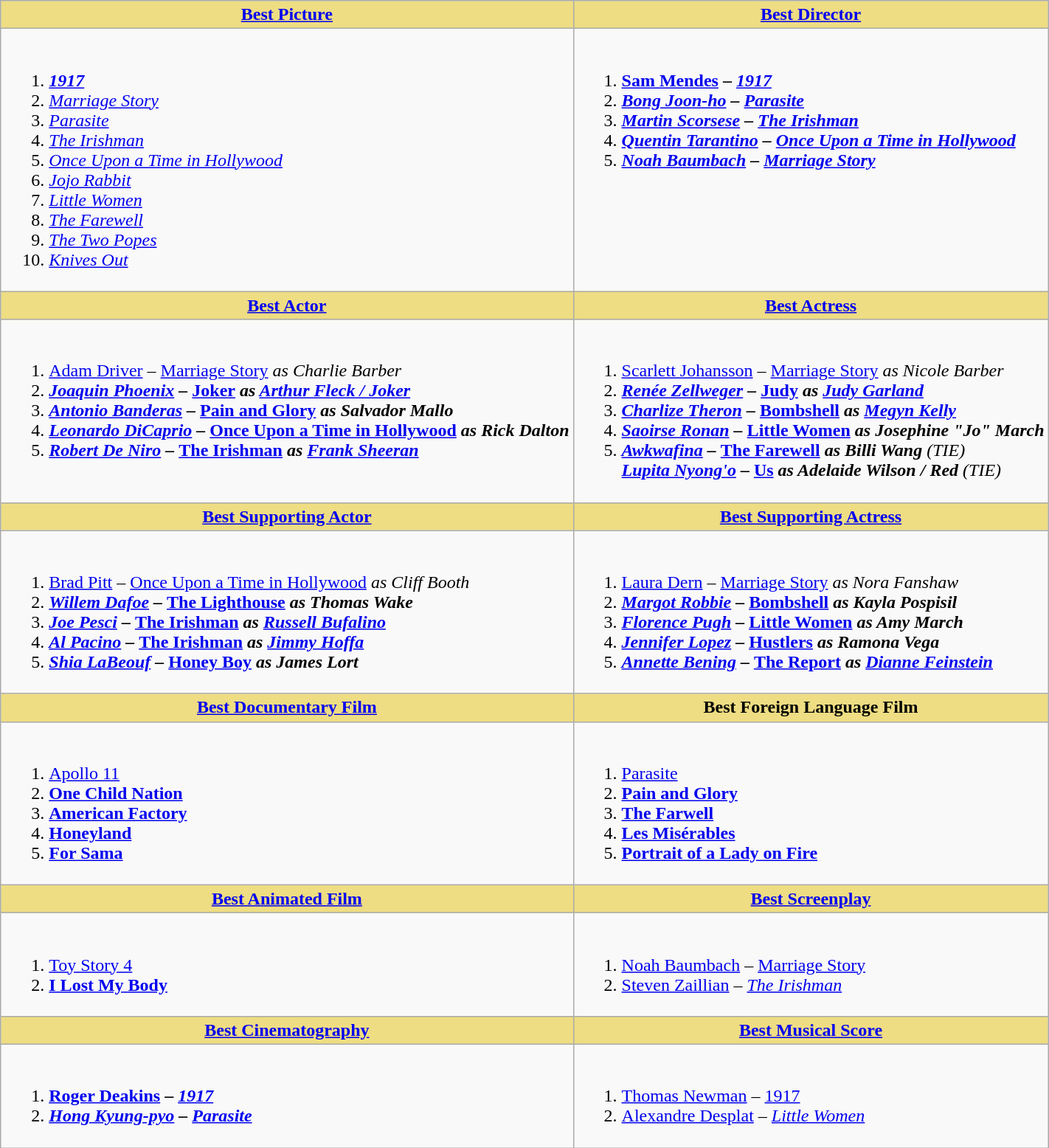<table class=wikitable style="width="100%">
<tr>
<th style="background:#EEDD82;" ! style="width="50%"><a href='#'>Best Picture</a></th>
<th style="background:#EEDD82;" ! style="width="50%"><a href='#'>Best Director</a></th>
</tr>
<tr>
<td valign="top"><br><ol><li><strong><em><a href='#'>1917</a></em></strong></li><li><em><a href='#'>Marriage Story</a></em></li><li><em><a href='#'>Parasite</a></em></li><li><em><a href='#'>The Irishman</a></em></li><li><em><a href='#'>Once Upon a Time in Hollywood</a></em></li><li><em><a href='#'>Jojo Rabbit</a></em></li><li><em><a href='#'>Little Women</a></em></li><li><em><a href='#'>The Farewell</a></em></li><li><em><a href='#'>The Two Popes</a></em></li><li><em><a href='#'>Knives Out</a></em></li></ol></td>
<td valign="top"><br><ol><li><strong><a href='#'>Sam Mendes</a> – <em><a href='#'>1917</a><strong><em></li><li><a href='#'>Bong Joon-ho</a> – </em><a href='#'>Parasite</a><em></li><li><a href='#'>Martin Scorsese</a> – </em><a href='#'>The Irishman</a><em></li><li><a href='#'>Quentin Tarantino</a> – </em><a href='#'>Once Upon a Time in Hollywood</a><em></li><li><a href='#'>Noah Baumbach</a> – </em><a href='#'>Marriage Story</a><em></li></ol></td>
</tr>
<tr>
<th style="background:#EEDD82;" ! style="width="50%"><a href='#'>Best Actor</a></th>
<th style="background:#EEDD82;" ! style="width="50%"><a href='#'>Best Actress</a></th>
</tr>
<tr>
<td valign="top"><br><ol><li></strong><a href='#'>Adam Driver</a> – </em><a href='#'>Marriage Story</a><em> as Charlie Barber<strong></li><li><a href='#'>Joaquin Phoenix</a> – </em><a href='#'>Joker</a><em> as <a href='#'>Arthur Fleck / Joker</a></li><li><a href='#'>Antonio Banderas</a> – </em><a href='#'>Pain and Glory</a><em> as Salvador Mallo</li><li><a href='#'>Leonardo DiCaprio</a> – </em><a href='#'>Once Upon a Time in Hollywood</a><em> as Rick Dalton</li><li><a href='#'>Robert De Niro</a> – </em><a href='#'>The Irishman</a><em> as <a href='#'>Frank Sheeran</a></li></ol></td>
<td valign="top"><br><ol><li></strong><a href='#'>Scarlett Johansson</a> – </em><a href='#'>Marriage Story</a><em> as Nicole Barber<strong></li><li><a href='#'>Renée Zellweger</a> – </em><a href='#'>Judy</a><em> as <a href='#'>Judy Garland</a></li><li><a href='#'>Charlize Theron</a> – </em><a href='#'>Bombshell</a><em> as <a href='#'>Megyn Kelly</a></li><li><a href='#'>Saoirse Ronan</a> – </em><a href='#'>Little Women</a><em> as Josephine "Jo" March</li><li><a href='#'>Awkwafina</a> – </em><a href='#'>The Farewell</a><em> as Billi Wang </strong>(TIE)<strong> <br> <a href='#'>Lupita Nyong'o</a> – </em><a href='#'>Us</a><em> as Adelaide Wilson / Red </strong>(TIE)<strong></li></ol></td>
</tr>
<tr>
<th style="background:#EEDD82;" ! style="width="50%"><a href='#'>Best Supporting Actor</a></th>
<th style="background:#EEDD82;" ! style="width="50%"><a href='#'>Best Supporting Actress</a></th>
</tr>
<tr>
<td valign="top"><br><ol><li></strong><a href='#'>Brad Pitt</a> – </em><a href='#'>Once Upon a Time in Hollywood</a><em> as Cliff Booth<strong></li><li><a href='#'>Willem Dafoe</a> – </em><a href='#'>The Lighthouse</a><em> as Thomas Wake</li><li><a href='#'>Joe Pesci</a> – </em><a href='#'>The Irishman</a><em> as <a href='#'>Russell Bufalino</a></li><li><a href='#'>Al Pacino</a> – </em><a href='#'>The Irishman</a><em> as <a href='#'>Jimmy Hoffa</a></li><li><a href='#'>Shia LaBeouf</a> – </em><a href='#'>Honey Boy</a><em> as James Lort</li></ol></td>
<td valign="top"><br><ol><li></strong><a href='#'>Laura Dern</a> – </em><a href='#'>Marriage Story</a><em> as Nora Fanshaw<strong></li><li><a href='#'>Margot Robbie</a> – </em><a href='#'>Bombshell</a><em> as Kayla Pospisil</li><li><a href='#'>Florence Pugh</a> – </em><a href='#'>Little Women</a><em> as Amy March</li><li><a href='#'>Jennifer Lopez</a> – </em><a href='#'>Hustlers</a><em> as Ramona Vega</li><li><a href='#'>Annette Bening</a> – </em><a href='#'>The Report</a><em> as <a href='#'>Dianne Feinstein</a></li></ol></td>
</tr>
<tr>
<th style="background:#EEDD82;" ! style="width="50%"><a href='#'>Best Documentary Film</a></th>
<th style="background:#EEDD82;" ! style="width="50%">Best Foreign Language Film</th>
</tr>
<tr>
<td valign="top"><br><ol><li></em></strong><a href='#'>Apollo 11</a><strong><em></li><li></em><a href='#'>One Child Nation</a><em></li><li></em><a href='#'>American Factory</a><em></li><li></em><a href='#'>Honeyland</a><em></li><li></em><a href='#'>For Sama</a><em></li></ol></td>
<td valign="top"><br><ol><li></em></strong><a href='#'>Parasite</a><strong><em></li><li></em><a href='#'>Pain and Glory</a><em></li><li></em><a href='#'>The Farwell</a><em></li><li></em><a href='#'>Les Misérables</a><em></li><li></em><a href='#'>Portrait of a Lady on Fire</a><em></li></ol></td>
</tr>
<tr>
<th style="background:#EEDD82;" ! style="width="50%"><a href='#'>Best Animated Film</a></th>
<th style="background:#EEDD82;" ! style="width="50%"><a href='#'>Best Screenplay</a></th>
</tr>
<tr>
<td valign="top"><br><ol><li></em></strong><a href='#'>Toy Story 4</a><strong><em></li><li></em><a href='#'>I Lost My Body</a><em></li></ol></td>
<td valign="top"><br><ol><li></strong><a href='#'>Noah Baumbach</a> – </em><a href='#'>Marriage Story</a></em></strong></li><li><a href='#'>Steven Zaillian</a> – <em><a href='#'>The Irishman</a></em></li></ol></td>
</tr>
<tr>
<th style="background:#EEDD82;" ! style="width="50%"><a href='#'>Best Cinematography</a></th>
<th style="background:#EEDD82;" ! style="width="50%"><a href='#'>Best Musical Score</a></th>
</tr>
<tr>
<td valign="top"><br><ol><li><strong><a href='#'>Roger Deakins</a> – <em><a href='#'>1917</a><strong><em></li><li><a href='#'>Hong Kyung-pyo</a> – </em><a href='#'>Parasite</a><em></li></ol></td>
<td valign="top"><br><ol><li></strong><a href='#'>Thomas Newman</a> – </em><a href='#'>1917</a></em></strong></li><li><a href='#'>Alexandre Desplat</a> – <em><a href='#'>Little Women</a></em></li></ol></td>
</tr>
</table>
